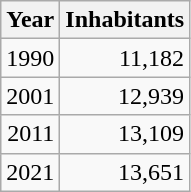<table cellspacing="0" cellpadding="0">
<tr>
<td valign="top"><br><table class="wikitable sortable zebra hintergrundfarbe5">
<tr>
<th>Year</th>
<th>Inhabitants</th>
</tr>
<tr align="right">
<td>1990</td>
<td>11,182</td>
</tr>
<tr align="right">
<td>2001</td>
<td>12,939</td>
</tr>
<tr align="right">
<td>2011</td>
<td>13,109</td>
</tr>
<tr align="right">
<td>2021</td>
<td>13,651</td>
</tr>
</table>
</td>
</tr>
</table>
